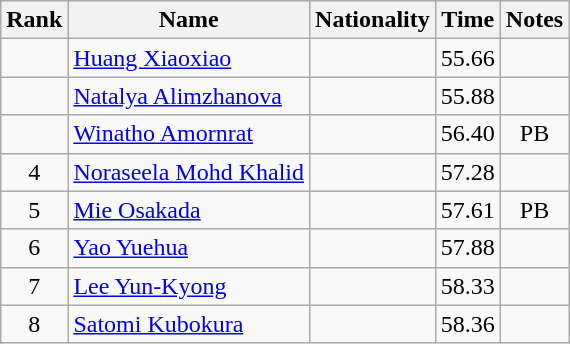<table class="wikitable sortable" style="text-align:center">
<tr>
<th>Rank</th>
<th>Name</th>
<th>Nationality</th>
<th>Time</th>
<th>Notes</th>
</tr>
<tr>
<td></td>
<td align=left><a href='#'>Huang Xiaoxiao</a></td>
<td align=left></td>
<td>55.66</td>
<td></td>
</tr>
<tr>
<td></td>
<td align=left><a href='#'>Natalya Alimzhanova</a></td>
<td align=left></td>
<td>55.88</td>
<td></td>
</tr>
<tr>
<td></td>
<td align=left><a href='#'>Winatho Amornrat</a></td>
<td align=left></td>
<td>56.40</td>
<td>PB</td>
</tr>
<tr>
<td>4</td>
<td align=left><a href='#'>Noraseela Mohd Khalid</a></td>
<td align=left></td>
<td>57.28</td>
<td></td>
</tr>
<tr>
<td>5</td>
<td align=left><a href='#'>Mie Osakada</a></td>
<td align=left></td>
<td>57.61</td>
<td>PB</td>
</tr>
<tr>
<td>6</td>
<td align=left><a href='#'>Yao Yuehua</a></td>
<td align=left></td>
<td>57.88</td>
<td></td>
</tr>
<tr>
<td>7</td>
<td align=left><a href='#'>Lee Yun-Kyong</a></td>
<td align=left></td>
<td>58.33</td>
<td></td>
</tr>
<tr>
<td>8</td>
<td align=left><a href='#'>Satomi Kubokura</a></td>
<td align=left></td>
<td>58.36</td>
<td></td>
</tr>
</table>
